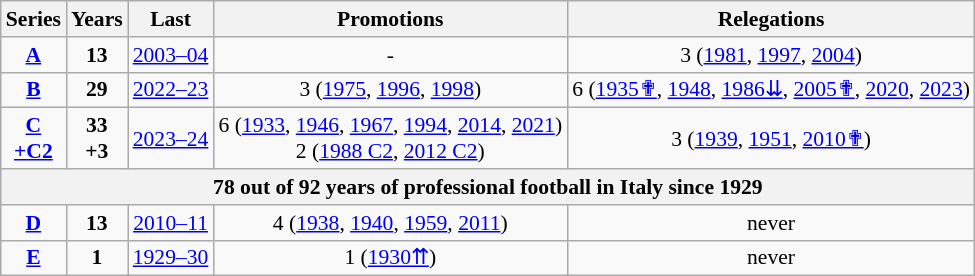<table class="wikitable sortable" style="font-size:90%; text-align: center;">
<tr>
<th>Series</th>
<th>Years</th>
<th>Last</th>
<th>Promotions</th>
<th>Relegations</th>
</tr>
<tr>
<td align=center><strong><a href='#'>A</a></strong></td>
<td><strong>13</strong></td>
<td><a href='#'>2003–04</a></td>
<td>-</td>
<td> 3 (<a href='#'>1981</a>, <a href='#'>1997</a>, <a href='#'>2004</a>)</td>
</tr>
<tr>
<td align=center><strong><a href='#'>B</a></strong></td>
<td><strong>29</strong></td>
<td><a href='#'>2022–23</a></td>
<td> 3 (<a href='#'>1975</a>, <a href='#'>1996</a>, <a href='#'>1998</a>)</td>
<td> 6 (<a href='#'>1935✟</a>, <a href='#'>1948</a>, <a href='#'>1986⇊</a>, <a href='#'>2005✟</a>, <a href='#'>2020</a>, <a href='#'>2023</a>)</td>
</tr>
<tr>
<td align=center><strong><a href='#'>C</a><br><a href='#'>+C2</a></strong></td>
<td><strong>33<br>+3</strong></td>
<td><a href='#'>2023–24</a></td>
<td> 6 (<a href='#'>1933</a>, <a href='#'>1946</a>, <a href='#'>1967</a>, <a href='#'>1994</a>, <a href='#'>2014</a>, <a href='#'>2021</a>)<br> 2 (<a href='#'>1988 C2</a>, <a href='#'>2012 C2</a>)</td>
<td> 3 (<a href='#'>1939</a>, <a href='#'>1951</a>, <a href='#'>2010✟</a>)</td>
</tr>
<tr>
<th colspan=5>78 out of 92 years of professional football in Italy since 1929</th>
</tr>
<tr>
<td align=center><strong><a href='#'>D</a></strong></td>
<td><strong>13</strong></td>
<td><a href='#'>2010–11</a></td>
<td> 4 (<a href='#'>1938</a>, <a href='#'>1940</a>, <a href='#'>1959</a>, <a href='#'>2011</a>)</td>
<td>never</td>
</tr>
<tr>
<td align=center><strong><a href='#'>E</a></strong></td>
<td><strong>1</strong></td>
<td><a href='#'>1929–30</a></td>
<td> 1 (<a href='#'>1930⇈</a>)</td>
<td>never</td>
</tr>
</table>
